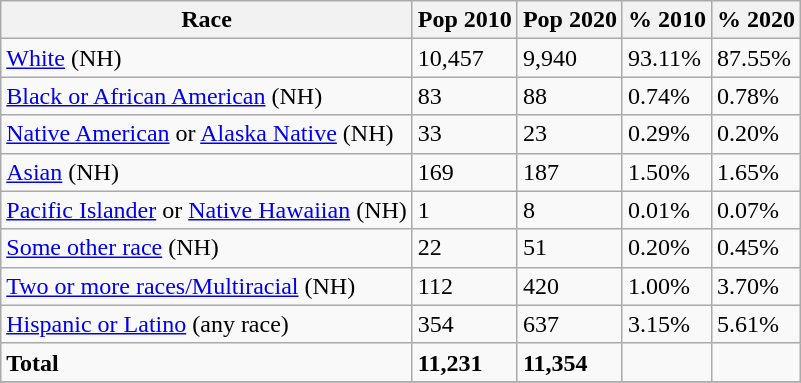<table class="wikitable">
<tr>
<th>Race</th>
<th>Pop 2010</th>
<th>Pop 2020</th>
<th>% 2010</th>
<th>% 2020</th>
</tr>
<tr>
<td><a href='#'>White</a> (NH)</td>
<td>10,457</td>
<td>9,940</td>
<td>93.11%</td>
<td>87.55%</td>
</tr>
<tr>
<td><a href='#'>Black or African American</a> (NH)</td>
<td>83</td>
<td>88</td>
<td>0.74%</td>
<td>0.78%</td>
</tr>
<tr>
<td><a href='#'>Native American</a> or <a href='#'>Alaska Native</a> (NH)</td>
<td>33</td>
<td>23</td>
<td>0.29%</td>
<td>0.20%</td>
</tr>
<tr>
<td><a href='#'>Asian</a> (NH)</td>
<td>169</td>
<td>187</td>
<td>1.50%</td>
<td>1.65%</td>
</tr>
<tr>
<td><a href='#'>Pacific Islander</a> or <a href='#'>Native Hawaiian</a> (NH)</td>
<td>1</td>
<td>8</td>
<td>0.01%</td>
<td>0.07%</td>
</tr>
<tr>
<td><a href='#'>Some other race</a> (NH)</td>
<td>22</td>
<td>51</td>
<td>0.20%</td>
<td>0.45%</td>
</tr>
<tr>
<td><a href='#'>Two or more races/Multiracial</a> (NH)</td>
<td>112</td>
<td>420</td>
<td>1.00%</td>
<td>3.70%</td>
</tr>
<tr>
<td><a href='#'>Hispanic or Latino</a> (any race)</td>
<td>354</td>
<td>637</td>
<td>3.15%</td>
<td>5.61%</td>
</tr>
<tr>
<td><strong>Total</strong></td>
<td><strong>11,231</strong></td>
<td><strong>11,354</strong></td>
<td></td>
<td></td>
</tr>
<tr>
</tr>
</table>
